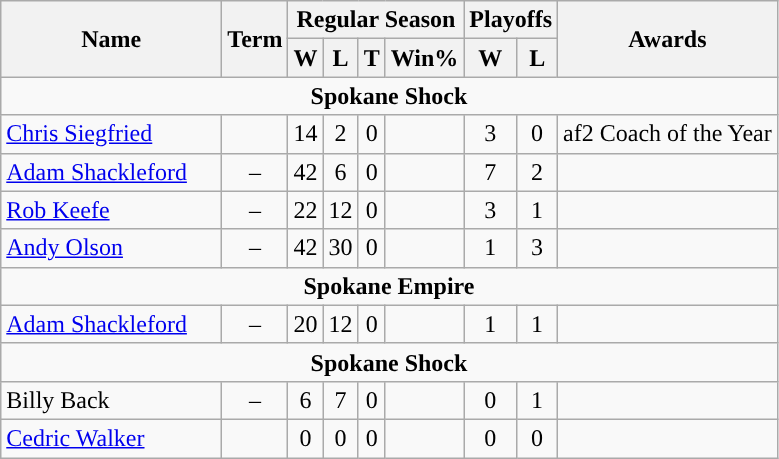<table class="wikitable" style="text-align:center">
<tr>
<th rowspan="2" style="width:140px;">Name</th>
<th rowspan="2">Term</th>
<th colspan="4">Regular Season</th>
<th colspan="2">Playoffs</th>
<th rowspan="2">Awards</th>
</tr>
<tr>
<th>W</th>
<th>L</th>
<th>T</th>
<th>Win%</th>
<th>W</th>
<th>L</th>
</tr>
<tr>
<td align="center" colspan="9"><strong>Spokane Shock</strong></td>
</tr>
<tr>
<td align=left><a href='#'>Chris Siegfried</a></td>
<td></td>
<td>14</td>
<td>2</td>
<td>0</td>
<td></td>
<td>3</td>
<td>0</td>
<td style="text-align:left;">af2 Coach of the Year</td>
</tr>
<tr>
<td style="text-align:left;"><a href='#'>Adam Shackleford</a></td>
<td>–</td>
<td>42</td>
<td>6</td>
<td>0</td>
<td></td>
<td>7</td>
<td>2</td>
<td style="text-align:left;"></td>
</tr>
<tr>
<td style="text-align:left;"><a href='#'>Rob Keefe</a></td>
<td>–</td>
<td>22</td>
<td>12</td>
<td>0</td>
<td></td>
<td>3</td>
<td>1</td>
<td style="text-align:left;"></td>
</tr>
<tr>
<td style="text-align:left;"><a href='#'>Andy Olson</a></td>
<td>–</td>
<td>42</td>
<td>30</td>
<td>0</td>
<td></td>
<td>1</td>
<td>3</td>
<td style="text-align:left;"></td>
</tr>
<tr>
<td align="center" colspan="9"><strong>Spokane Empire</strong></td>
</tr>
<tr>
<td style="text-align:left;"><a href='#'>Adam Shackleford</a></td>
<td>–</td>
<td>20</td>
<td>12</td>
<td>0</td>
<td></td>
<td>1</td>
<td>1</td>
<td style="text-align:left;"></td>
</tr>
<tr>
<td align="center" colspan="9"><strong>Spokane Shock</strong></td>
</tr>
<tr>
<td style="text-align:left;">Billy Back</td>
<td>–</td>
<td>6</td>
<td>7</td>
<td>0</td>
<td></td>
<td>0</td>
<td>1</td>
<td style="text-align:left;"></td>
</tr>
<tr>
<td style="text-align:left;"><a href='#'>Cedric Walker</a></td>
<td></td>
<td>0</td>
<td>0</td>
<td>0</td>
<td></td>
<td>0</td>
<td>0</td>
<td style="Team "></td>
</tr>
</table>
